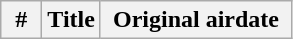<table class="wikitable plainrowheaders">
<tr>
<th width="20">#</th>
<th>Title</th>
<th width="120">Original airdate<br>

</th>
</tr>
</table>
